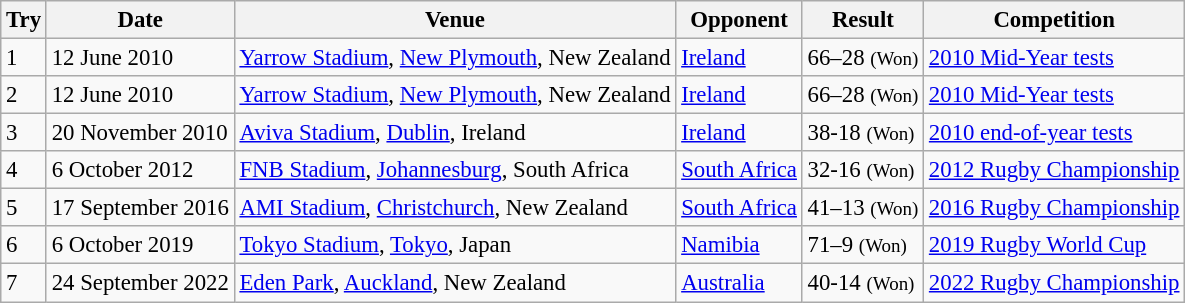<table class="wikitable sortable" style="text-align:left; font-size:95%">
<tr>
<th>Try</th>
<th>Date</th>
<th>Venue</th>
<th>Opponent</th>
<th>Result</th>
<th>Competition</th>
</tr>
<tr>
<td>1</td>
<td>12 June 2010</td>
<td><a href='#'>Yarrow Stadium</a>, <a href='#'>New Plymouth</a>, New Zealand</td>
<td><a href='#'>Ireland</a></td>
<td>66–28 <small>(Won)</small></td>
<td><a href='#'>2010 Mid-Year tests</a></td>
</tr>
<tr>
<td>2</td>
<td>12 June 2010</td>
<td><a href='#'>Yarrow Stadium</a>, <a href='#'>New Plymouth</a>, New Zealand</td>
<td><a href='#'>Ireland</a></td>
<td>66–28 <small>(Won)</small></td>
<td><a href='#'>2010 Mid-Year tests</a></td>
</tr>
<tr>
<td>3</td>
<td>20 November 2010</td>
<td><a href='#'>Aviva Stadium</a>, <a href='#'>Dublin</a>, Ireland</td>
<td><a href='#'>Ireland</a></td>
<td>38-18 <small>(Won)</small></td>
<td><a href='#'>2010 end-of-year tests</a></td>
</tr>
<tr>
<td>4</td>
<td>6 October 2012</td>
<td><a href='#'>FNB Stadium</a>, <a href='#'>Johannesburg</a>, South Africa</td>
<td><a href='#'>South Africa</a></td>
<td>32-16 <small>(Won)</small></td>
<td><a href='#'>2012 Rugby Championship</a></td>
</tr>
<tr>
<td>5</td>
<td>17 September 2016</td>
<td><a href='#'>AMI Stadium</a>, <a href='#'>Christchurch</a>, New Zealand</td>
<td><a href='#'>South Africa</a></td>
<td>41–13 <small>(Won)</small></td>
<td><a href='#'>2016 Rugby Championship</a></td>
</tr>
<tr>
<td>6</td>
<td>6 October 2019</td>
<td><a href='#'>Tokyo Stadium</a>, <a href='#'>Tokyo</a>, Japan</td>
<td><a href='#'>Namibia</a></td>
<td>71–9 <small>(Won)</small></td>
<td><a href='#'>2019 Rugby World Cup</a></td>
</tr>
<tr>
<td>7</td>
<td>24 September 2022</td>
<td><a href='#'>Eden Park</a>, <a href='#'>Auckland</a>, New Zealand</td>
<td><a href='#'>Australia</a></td>
<td>40-14 <small>(Won)</small></td>
<td><a href='#'>2022 Rugby Championship</a></td>
</tr>
</table>
